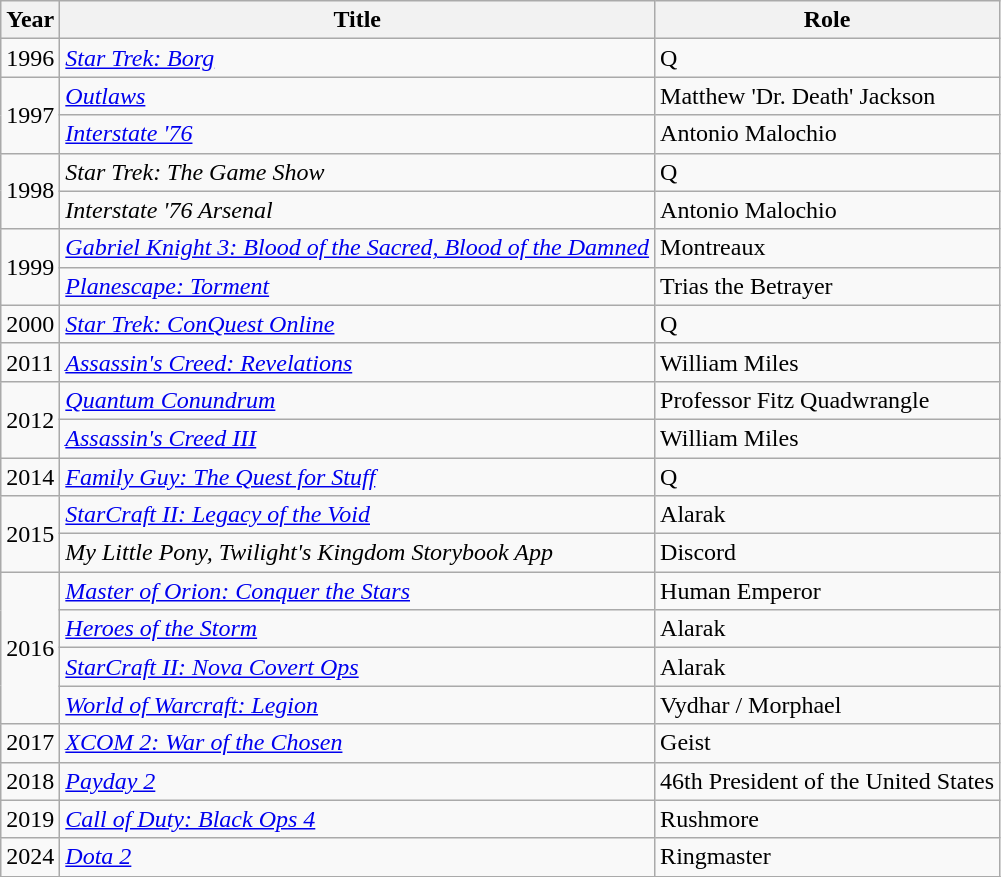<table class="wikitable sortable">
<tr>
<th scope="col">Year</th>
<th scope="col">Title</th>
<th scope="col">Role</th>
</tr>
<tr>
<td>1996</td>
<td><em><a href='#'>Star Trek: Borg</a></em></td>
<td>Q</td>
</tr>
<tr>
<td rowspan="2">1997</td>
<td><em><a href='#'>Outlaws</a></em></td>
<td>Matthew 'Dr. Death' Jackson</td>
</tr>
<tr>
<td><em><a href='#'>Interstate '76</a></em></td>
<td>Antonio Malochio</td>
</tr>
<tr>
<td rowspan="2">1998</td>
<td><em>Star Trek: The Game Show</em></td>
<td>Q</td>
</tr>
<tr>
<td><em>Interstate '76 Arsenal</em></td>
<td>Antonio Malochio</td>
</tr>
<tr>
<td rowspan="2">1999</td>
<td><em><a href='#'>Gabriel Knight 3: Blood of the Sacred, Blood of the Damned</a></em></td>
<td>Montreaux</td>
</tr>
<tr>
<td><em><a href='#'>Planescape: Torment</a></em></td>
<td>Trias the Betrayer</td>
</tr>
<tr>
<td>2000</td>
<td><em><a href='#'>Star Trek: ConQuest Online</a></em></td>
<td>Q</td>
</tr>
<tr>
<td>2011</td>
<td><em><a href='#'>Assassin's Creed: Revelations</a></em></td>
<td>William Miles</td>
</tr>
<tr>
<td rowspan="2">2012</td>
<td><em><a href='#'>Quantum Conundrum</a></em></td>
<td>Professor Fitz Quadwrangle</td>
</tr>
<tr>
<td><em><a href='#'>Assassin's Creed III</a></em></td>
<td>William Miles</td>
</tr>
<tr>
<td>2014</td>
<td><em><a href='#'>Family Guy: The Quest for Stuff</a></em></td>
<td>Q</td>
</tr>
<tr>
<td rowspan="2">2015</td>
<td><em><a href='#'>StarCraft II: Legacy of the Void</a></em></td>
<td>Alarak</td>
</tr>
<tr>
<td><em>My Little Pony, Twilight's Kingdom Storybook App</em></td>
<td>Discord</td>
</tr>
<tr>
<td rowspan="4">2016</td>
<td><em><a href='#'>Master of Orion: Conquer the Stars</a></em></td>
<td>Human Emperor</td>
</tr>
<tr>
<td><em><a href='#'>Heroes of the Storm</a></em></td>
<td>Alarak</td>
</tr>
<tr>
<td><em><a href='#'>StarCraft II: Nova Covert Ops</a></em></td>
<td>Alarak</td>
</tr>
<tr>
<td><em><a href='#'>World of Warcraft: Legion</a></em></td>
<td>Vydhar / Morphael</td>
</tr>
<tr>
<td>2017</td>
<td><em><a href='#'>XCOM 2: War of the Chosen</a></em></td>
<td>Geist</td>
</tr>
<tr>
<td>2018</td>
<td><em><a href='#'>Payday 2</a></em></td>
<td>46th President of the United States</td>
</tr>
<tr>
<td>2019</td>
<td><em><a href='#'>Call of Duty: Black Ops 4</a></em></td>
<td>Rushmore</td>
</tr>
<tr>
<td>2024</td>
<td><em><a href='#'>Dota 2</a></em></td>
<td>Ringmaster</td>
</tr>
<tr>
</tr>
</table>
